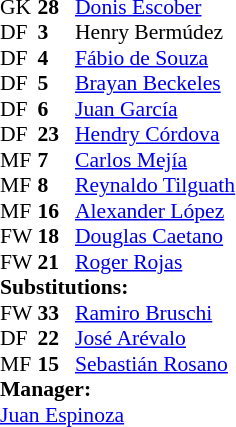<table style = "font-size: 90%" cellspacing = "0" cellpadding = "0">
<tr>
<td colspan = 4></td>
</tr>
<tr>
<th style="width:25px;"></th>
<th style="width:25px;"></th>
</tr>
<tr>
<td>GK</td>
<td><strong>28</strong></td>
<td> <a href='#'>Donis Escober</a></td>
<td></td>
<td></td>
</tr>
<tr>
<td>DF</td>
<td><strong>3</strong></td>
<td> Henry Bermúdez</td>
</tr>
<tr>
<td>DF</td>
<td><strong>4</strong></td>
<td> <a href='#'>Fábio de Souza</a></td>
<td></td>
<td></td>
</tr>
<tr>
<td>DF</td>
<td><strong>5</strong></td>
<td> <a href='#'>Brayan Beckeles</a></td>
</tr>
<tr>
<td>DF</td>
<td><strong>6</strong></td>
<td> <a href='#'>Juan García</a></td>
</tr>
<tr>
<td>DF</td>
<td><strong>23</strong></td>
<td> <a href='#'>Hendry Córdova</a></td>
<td></td>
<td></td>
</tr>
<tr>
<td>MF</td>
<td><strong>7</strong></td>
<td> <a href='#'>Carlos Mejía</a></td>
<td></td>
<td></td>
</tr>
<tr>
<td>MF</td>
<td><strong>8</strong></td>
<td> <a href='#'>Reynaldo Tilguath</a></td>
<td></td>
<td></td>
</tr>
<tr>
<td>MF</td>
<td><strong>16</strong></td>
<td> <a href='#'>Alexander López</a></td>
<td></td>
<td></td>
</tr>
<tr>
<td>FW</td>
<td><strong>18</strong></td>
<td> <a href='#'>Douglas Caetano</a></td>
</tr>
<tr>
<td>FW</td>
<td><strong>21</strong></td>
<td> <a href='#'>Roger Rojas</a></td>
<td></td>
<td></td>
</tr>
<tr>
<td colspan = 3><strong>Substitutions:</strong></td>
</tr>
<tr>
<td>FW</td>
<td><strong>33</strong></td>
<td> <a href='#'>Ramiro Bruschi</a></td>
<td></td>
<td></td>
</tr>
<tr>
<td>DF</td>
<td><strong>22</strong></td>
<td> <a href='#'>José Arévalo</a></td>
<td></td>
<td></td>
</tr>
<tr>
<td>MF</td>
<td><strong>15</strong></td>
<td> <a href='#'>Sebastián Rosano</a></td>
<td></td>
<td></td>
</tr>
<tr>
<td colspan = 3><strong>Manager:</strong></td>
</tr>
<tr>
<td colspan = 3> <a href='#'>Juan Espinoza</a></td>
</tr>
</table>
